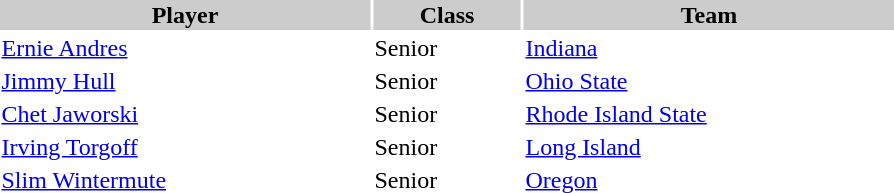<table style="width:600px" "border:'1' 'solid' 'gray'">
<tr>
<th bgcolor="#CCCCCC" style="width:40%">Player</th>
<th bgcolor="#CCCCCC" style="width:16%">Class</th>
<th bgcolor="#CCCCCC" style="width:40%">Team</th>
</tr>
<tr>
<td><a href='#'>Ernie Andres</a></td>
<td>Senior</td>
<td><a href='#'>Indiana</a></td>
</tr>
<tr>
<td><a href='#'>Jimmy Hull</a></td>
<td>Senior</td>
<td><a href='#'>Ohio State</a></td>
</tr>
<tr>
<td><a href='#'>Chet Jaworski</a></td>
<td>Senior</td>
<td><a href='#'>Rhode Island State</a></td>
</tr>
<tr>
<td><a href='#'>Irving Torgoff</a></td>
<td>Senior</td>
<td><a href='#'>Long Island</a></td>
</tr>
<tr>
<td><a href='#'>Slim Wintermute</a></td>
<td>Senior</td>
<td><a href='#'>Oregon</a></td>
</tr>
</table>
